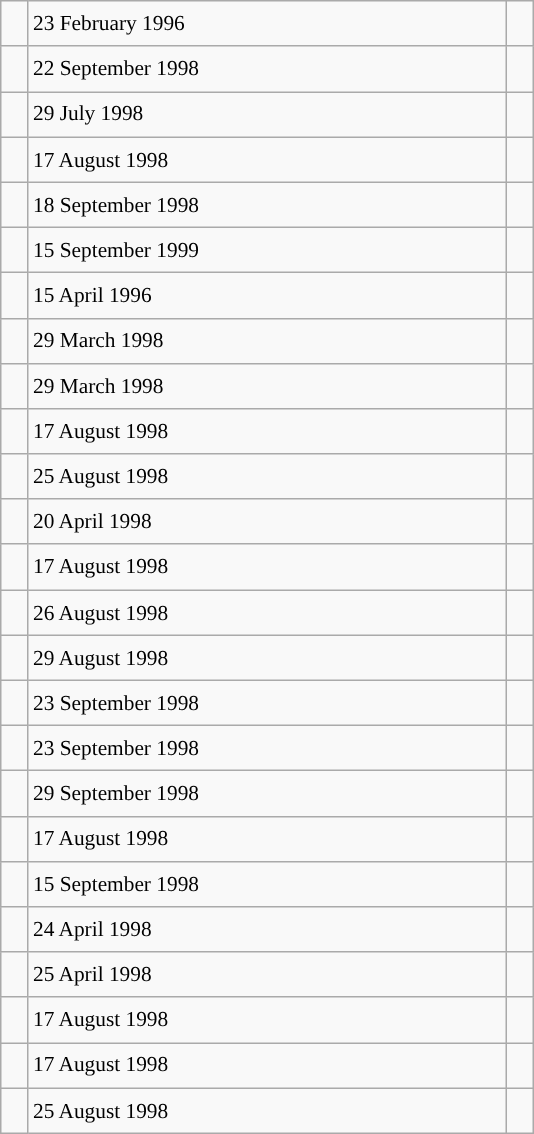<table class="wikitable" style="font-size: 89%; float: left; width: 25em; margin-right: 1em; line-height: 1.65em !important; height: 675px;">
<tr>
<td></td>
<td>23 February 1996</td>
<td></td>
</tr>
<tr>
<td></td>
<td>22 September 1998</td>
<td></td>
</tr>
<tr>
<td></td>
<td>29 July 1998</td>
<td></td>
</tr>
<tr>
<td></td>
<td>17 August 1998</td>
<td></td>
</tr>
<tr>
<td></td>
<td>18 September 1998</td>
<td></td>
</tr>
<tr>
<td></td>
<td>15 September 1999</td>
<td></td>
</tr>
<tr>
<td></td>
<td>15 April 1996</td>
<td></td>
</tr>
<tr>
<td></td>
<td>29 March 1998</td>
<td></td>
</tr>
<tr>
<td></td>
<td>29 March 1998</td>
<td></td>
</tr>
<tr>
<td></td>
<td>17 August 1998</td>
<td></td>
</tr>
<tr>
<td></td>
<td>25 August 1998</td>
<td></td>
</tr>
<tr>
<td></td>
<td>20 April 1998</td>
<td></td>
</tr>
<tr>
<td></td>
<td>17 August 1998</td>
<td></td>
</tr>
<tr>
<td></td>
<td>26 August 1998</td>
<td></td>
</tr>
<tr>
<td></td>
<td>29 August 1998</td>
<td></td>
</tr>
<tr>
<td></td>
<td>23 September 1998</td>
<td></td>
</tr>
<tr>
<td></td>
<td>23 September 1998</td>
<td></td>
</tr>
<tr>
<td></td>
<td>29 September 1998</td>
<td></td>
</tr>
<tr>
<td></td>
<td>17 August 1998</td>
<td></td>
</tr>
<tr>
<td></td>
<td>15 September 1998</td>
<td></td>
</tr>
<tr>
<td></td>
<td>24 April 1998</td>
<td></td>
</tr>
<tr>
<td></td>
<td>25 April 1998</td>
<td></td>
</tr>
<tr>
<td></td>
<td>17 August 1998</td>
<td></td>
</tr>
<tr>
<td></td>
<td>17 August 1998</td>
<td></td>
</tr>
<tr>
<td></td>
<td>25 August 1998</td>
<td></td>
</tr>
</table>
